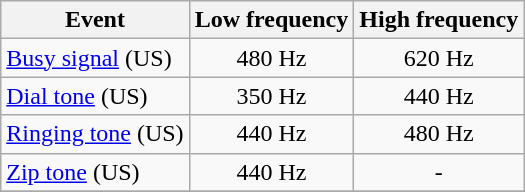<table class="wikitable">
<tr>
<th>Event</th>
<th>Low frequency</th>
<th>High frequency</th>
</tr>
<tr>
<td><a href='#'>Busy signal</a> (US)</td>
<td align=center>480 Hz</td>
<td align=center>620 Hz</td>
</tr>
<tr>
<td><a href='#'>Dial tone</a> (US)</td>
<td align=center>350 Hz</td>
<td align=center>440 Hz</td>
</tr>
<tr>
<td><a href='#'>Ringing tone</a> (US)</td>
<td align=center>440 Hz</td>
<td align=center>480 Hz</td>
</tr>
<tr>
<td><a href='#'>Zip tone</a> (US)</td>
<td align=center>440 Hz</td>
<td align=center>-</td>
</tr>
<tr>
</tr>
</table>
